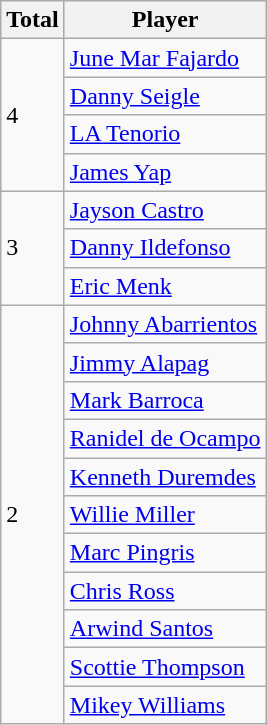<table class=wikitable>
<tr>
<th>Total</th>
<th>Player</th>
</tr>
<tr>
<td rowspan=4>4</td>
<td><a href='#'>June Mar Fajardo</a></td>
</tr>
<tr>
<td><a href='#'>Danny Seigle</a></td>
</tr>
<tr>
<td><a href='#'>LA Tenorio</a></td>
</tr>
<tr>
<td><a href='#'>James Yap</a></td>
</tr>
<tr>
<td rowspan=3>3</td>
<td><a href='#'>Jayson Castro</a></td>
</tr>
<tr>
<td><a href='#'>Danny Ildefonso</a></td>
</tr>
<tr>
<td><a href='#'>Eric Menk</a></td>
</tr>
<tr>
<td rowspan=11>2</td>
<td><a href='#'>Johnny Abarrientos</a></td>
</tr>
<tr>
<td><a href='#'>Jimmy Alapag</a></td>
</tr>
<tr>
<td><a href='#'>Mark Barroca</a></td>
</tr>
<tr>
<td><a href='#'>Ranidel de Ocampo</a></td>
</tr>
<tr>
<td><a href='#'>Kenneth Duremdes</a></td>
</tr>
<tr>
<td><a href='#'>Willie Miller</a></td>
</tr>
<tr>
<td><a href='#'>Marc Pingris</a></td>
</tr>
<tr>
<td><a href='#'>Chris Ross</a></td>
</tr>
<tr>
<td><a href='#'>Arwind Santos</a></td>
</tr>
<tr>
<td><a href='#'>Scottie Thompson</a></td>
</tr>
<tr>
<td><a href='#'>Mikey Williams</a></td>
</tr>
</table>
